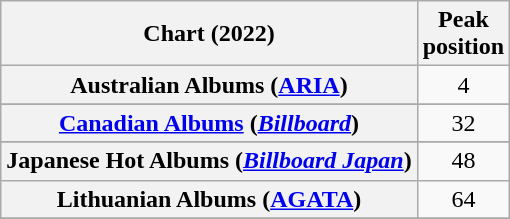<table class="wikitable sortable plainrowheaders" style="text-align:center">
<tr>
<th scope="col">Chart (2022)</th>
<th scope="col">Peak<br>position</th>
</tr>
<tr>
<th scope="row">Australian Albums (<a href='#'>ARIA</a>)</th>
<td>4</td>
</tr>
<tr>
</tr>
<tr>
</tr>
<tr>
</tr>
<tr>
<th scope="row"><a href='#'>Canadian Albums</a> (<em><a href='#'>Billboard</a></em>)</th>
<td>32</td>
</tr>
<tr>
</tr>
<tr>
</tr>
<tr>
</tr>
<tr>
</tr>
<tr>
<th scope="row">Japanese Hot Albums (<em><a href='#'>Billboard Japan</a></em>)</th>
<td>48</td>
</tr>
<tr>
<th scope="row">Lithuanian Albums (<a href='#'>AGATA</a>)</th>
<td>64</td>
</tr>
<tr>
</tr>
<tr>
</tr>
<tr>
</tr>
<tr>
</tr>
<tr>
</tr>
<tr>
</tr>
<tr>
</tr>
<tr>
</tr>
</table>
